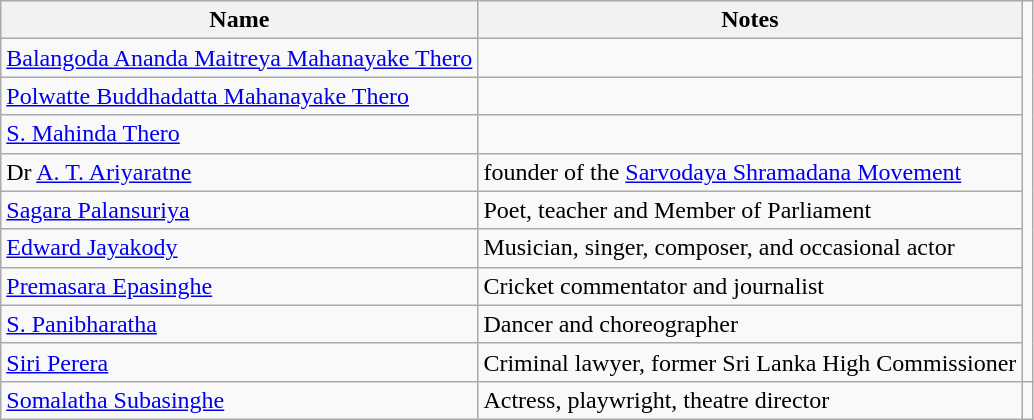<table class="wikitable">
<tr>
<th>Name</th>
<th>Notes</th>
</tr>
<tr>
<td><a href='#'>Balangoda Ananda Maitreya Mahanayake Thero</a></td>
<td></td>
</tr>
<tr>
<td><a href='#'>Polwatte Buddhadatta Mahanayake Thero</a></td>
<td></td>
</tr>
<tr>
<td><a href='#'>S. Mahinda Thero</a></td>
<td></td>
</tr>
<tr>
<td>Dr <a href='#'>A. T. Ariyaratne</a></td>
<td>founder of the <a href='#'>Sarvodaya Shramadana Movement</a></td>
</tr>
<tr>
<td><a href='#'>Sagara Palansuriya</a></td>
<td>Poet, teacher and Member of Parliament</td>
</tr>
<tr>
<td><a href='#'>Edward Jayakody</a></td>
<td>Musician, singer, composer, and occasional actor</td>
</tr>
<tr>
<td><a href='#'>Premasara Epasinghe</a></td>
<td>Cricket commentator and journalist</td>
</tr>
<tr>
<td><a href='#'>S. Panibharatha</a></td>
<td>Dancer and choreographer</td>
</tr>
<tr>
<td><a href='#'>Siri Perera</a></td>
<td>Criminal lawyer, former Sri Lanka High Commissioner</td>
</tr>
<tr>
<td><a href='#'>Somalatha Subasinghe</a></td>
<td>Actress, playwright, theatre director</td>
<td></td>
</tr>
</table>
